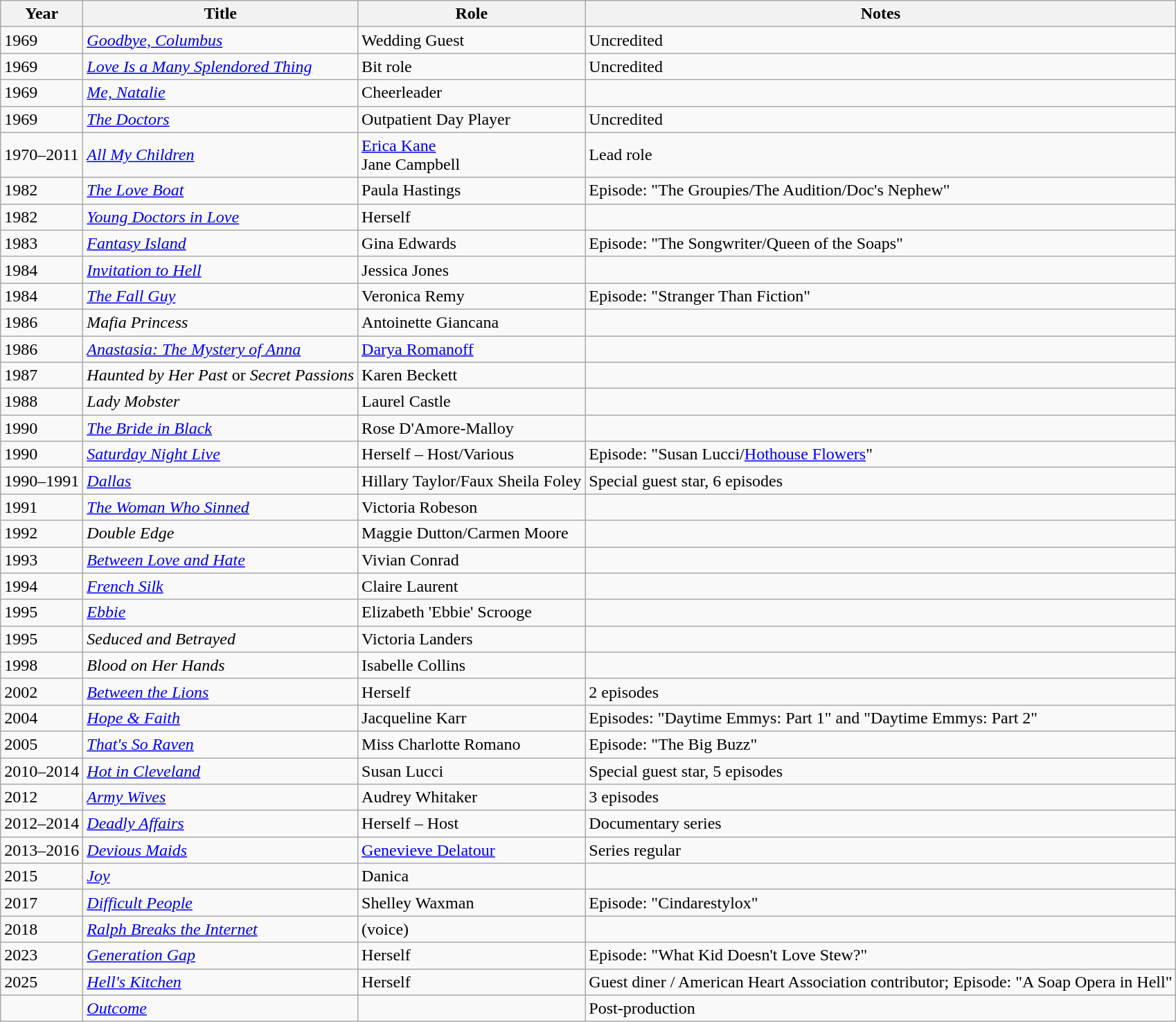<table class="wikitable sortable">
<tr>
<th>Year</th>
<th>Title</th>
<th>Role</th>
<th>Notes</th>
</tr>
<tr>
<td>1969</td>
<td><em><a href='#'>Goodbye, Columbus</a></em></td>
<td>Wedding Guest</td>
<td>Uncredited</td>
</tr>
<tr>
<td>1969</td>
<td><em><a href='#'>Love Is a Many Splendored Thing</a></em></td>
<td>Bit role</td>
<td>Uncredited</td>
</tr>
<tr>
<td>1969</td>
<td><em><a href='#'>Me, Natalie</a></em></td>
<td>Cheerleader</td>
</tr>
<tr>
<td>1969</td>
<td><em><a href='#'>The Doctors</a></em></td>
<td>Outpatient Day Player</td>
<td>Uncredited</td>
</tr>
<tr>
<td>1970–2011</td>
<td><em><a href='#'>All My Children</a></em></td>
<td><a href='#'>Erica Kane</a><br>Jane Campbell</td>
<td>Lead role</td>
</tr>
<tr>
<td>1982</td>
<td><em><a href='#'>The Love Boat</a></em></td>
<td>Paula Hastings</td>
<td>Episode: "The Groupies/The Audition/Doc's Nephew"</td>
</tr>
<tr>
<td>1982</td>
<td><em><a href='#'>Young Doctors in Love</a></em></td>
<td>Herself</td>
<td></td>
</tr>
<tr>
<td>1983</td>
<td><em><a href='#'>Fantasy Island</a></em></td>
<td>Gina Edwards</td>
<td>Episode: "The Songwriter/Queen of the Soaps"</td>
</tr>
<tr>
<td>1984</td>
<td><em><a href='#'>Invitation to Hell</a></em></td>
<td>Jessica Jones</td>
<td></td>
</tr>
<tr>
<td>1984</td>
<td><em><a href='#'>The Fall Guy</a></em></td>
<td>Veronica Remy</td>
<td>Episode: "Stranger Than Fiction"</td>
</tr>
<tr>
<td>1986</td>
<td><em>Mafia Princess</em></td>
<td>Antoinette Giancana</td>
<td></td>
</tr>
<tr>
<td>1986</td>
<td><em><a href='#'>Anastasia: The Mystery of Anna</a></em></td>
<td><a href='#'>Darya Romanoff</a></td>
<td></td>
</tr>
<tr>
<td>1987</td>
<td><em> Haunted by Her Past</em> or <em>Secret Passions</em></td>
<td>Karen Beckett</td>
<td></td>
</tr>
<tr>
<td>1988</td>
<td><em>Lady Mobster</em></td>
<td>Laurel Castle</td>
<td></td>
</tr>
<tr>
<td>1990</td>
<td><em><a href='#'>The Bride in Black</a></em></td>
<td>Rose D'Amore-Malloy</td>
<td></td>
</tr>
<tr>
<td>1990</td>
<td><em><a href='#'>Saturday Night Live</a></em></td>
<td>Herself – Host/Various</td>
<td>Episode: "Susan Lucci/<a href='#'>Hothouse Flowers</a>"</td>
</tr>
<tr>
<td>1990–1991</td>
<td><em><a href='#'>Dallas</a></em></td>
<td>Hillary Taylor/Faux Sheila Foley</td>
<td>Special guest star, 6 episodes</td>
</tr>
<tr>
<td>1991</td>
<td><em><a href='#'>The Woman Who Sinned</a></em></td>
<td>Victoria Robeson</td>
<td></td>
</tr>
<tr>
<td>1992</td>
<td><em>Double Edge</em></td>
<td>Maggie Dutton/Carmen Moore</td>
<td></td>
</tr>
<tr>
<td>1993</td>
<td><em><a href='#'>Between Love and Hate</a></em></td>
<td>Vivian Conrad</td>
<td></td>
</tr>
<tr>
<td>1994</td>
<td><em><a href='#'>French Silk</a></em></td>
<td>Claire Laurent</td>
<td></td>
</tr>
<tr>
<td>1995</td>
<td><em><a href='#'>Ebbie</a></em></td>
<td>Elizabeth 'Ebbie' Scrooge</td>
<td></td>
</tr>
<tr>
<td>1995</td>
<td><em>Seduced and Betrayed</em></td>
<td>Victoria Landers</td>
<td></td>
</tr>
<tr>
<td>1998</td>
<td><em>Blood on Her Hands</em></td>
<td>Isabelle Collins</td>
<td></td>
</tr>
<tr>
<td>2002</td>
<td><em><a href='#'>Between the Lions</a></em></td>
<td>Herself</td>
<td>2 episodes</td>
</tr>
<tr>
<td>2004</td>
<td><em><a href='#'>Hope & Faith</a></em></td>
<td>Jacqueline Karr</td>
<td>Episodes: "Daytime Emmys: Part 1" and "Daytime Emmys: Part 2"</td>
</tr>
<tr>
<td>2005</td>
<td><em><a href='#'>That's So Raven</a></em></td>
<td>Miss Charlotte Romano</td>
<td>Episode: "The Big Buzz"</td>
</tr>
<tr>
<td>2010–2014</td>
<td><em><a href='#'>Hot in Cleveland</a></em></td>
<td>Susan Lucci</td>
<td>Special guest star, 5 episodes</td>
</tr>
<tr>
<td>2012</td>
<td><em><a href='#'>Army Wives</a></em></td>
<td>Audrey Whitaker</td>
<td>3 episodes</td>
</tr>
<tr>
<td>2012–2014</td>
<td><em><a href='#'>Deadly Affairs</a></em></td>
<td>Herself – Host</td>
<td>Documentary series</td>
</tr>
<tr>
<td>2013–2016</td>
<td><em><a href='#'>Devious Maids</a></em></td>
<td><a href='#'>Genevieve Delatour</a></td>
<td>Series regular</td>
</tr>
<tr>
<td>2015</td>
<td><em><a href='#'>Joy</a></em></td>
<td>Danica</td>
<td></td>
</tr>
<tr>
<td>2017</td>
<td><em><a href='#'>Difficult People</a></em></td>
<td>Shelley Waxman</td>
<td>Episode: "Cindarestylox"</td>
</tr>
<tr>
<td>2018</td>
<td><em><a href='#'>Ralph Breaks the Internet</a></em></td>
<td>(voice)</td>
<td></td>
</tr>
<tr>
<td>2023</td>
<td><em><a href='#'>Generation Gap</a></em></td>
<td>Herself</td>
<td>Episode: "What Kid Doesn't Love Stew?"</td>
</tr>
<tr>
<td>2025</td>
<td><em><a href='#'>Hell's Kitchen</a></em></td>
<td>Herself</td>
<td>Guest diner / American Heart Association contributor; Episode: "A Soap Opera in Hell"</td>
</tr>
<tr>
<td></td>
<td><em><a href='#'>Outcome</a></em></td>
<td></td>
<td>Post-production</td>
</tr>
</table>
